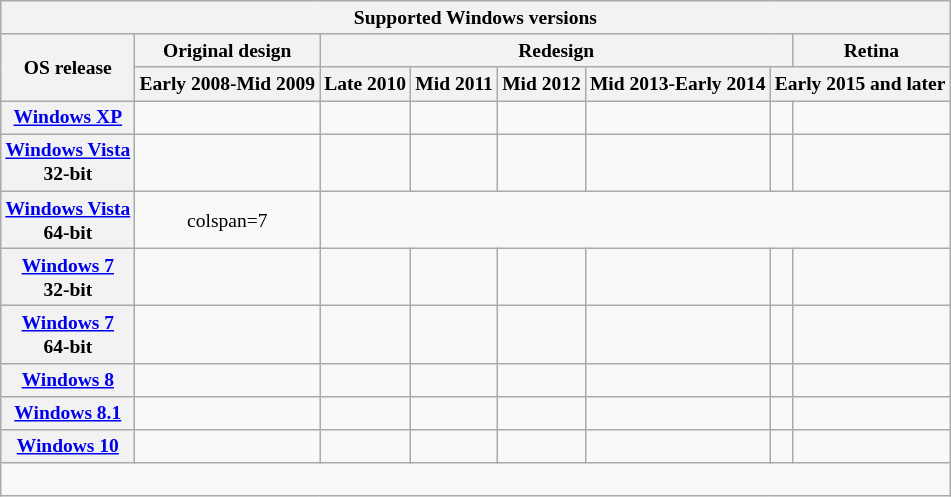<table class="wikitable mw-collapsible mw-collapsed" style="font-size:small; text-align:center">
<tr>
<th colspan=8 style="text-align:center">Supported Windows versions</th>
</tr>
<tr>
<th rowspan=2>OS release</th>
<th>Original design</th>
<th colspan=5>Redesign</th>
<th>Retina</th>
</tr>
<tr>
<th>Early 2008-Mid 2009</th>
<th>Late 2010</th>
<th>Mid 2011</th>
<th>Mid 2012</th>
<th>Mid 2013-Early 2014</th>
<th colspan=2>Early 2015 and later</th>
</tr>
<tr>
<th><a href='#'>Windows XP</a></th>
<td></td>
<td></td>
<td></td>
<td></td>
<td></td>
<td></td>
<td></td>
</tr>
<tr>
<th><a href='#'>Windows Vista</a><br>32-bit</th>
<td></td>
<td></td>
<td></td>
<td></td>
<td></td>
<td></td>
<td></td>
</tr>
<tr>
<th><a href='#'>Windows Vista</a><br>64-bit</th>
<td>colspan=7 </td>
</tr>
<tr>
<th><a href='#'>Windows 7</a><br>32-bit</th>
<td></td>
<td></td>
<td></td>
<td></td>
<td></td>
<td></td>
<td></td>
</tr>
<tr>
<th><a href='#'>Windows 7</a><br>64-bit</th>
<td></td>
<td></td>
<td></td>
<td></td>
<td></td>
<td></td>
<td></td>
</tr>
<tr>
<th><a href='#'>Windows 8</a><br></th>
<td></td>
<td></td>
<td></td>
<td></td>
<td></td>
<td></td>
<td></td>
</tr>
<tr>
<th><a href='#'>Windows 8.1</a><br></th>
<td></td>
<td></td>
<td></td>
<td></td>
<td></td>
<td></td>
<td></td>
</tr>
<tr>
<th><a href='#'>Windows 10</a><br></th>
<td></td>
<td></td>
<td></td>
<td></td>
<td></td>
<td></td>
<td></td>
</tr>
<tr>
<td colspan="81"><br></td>
</tr>
</table>
